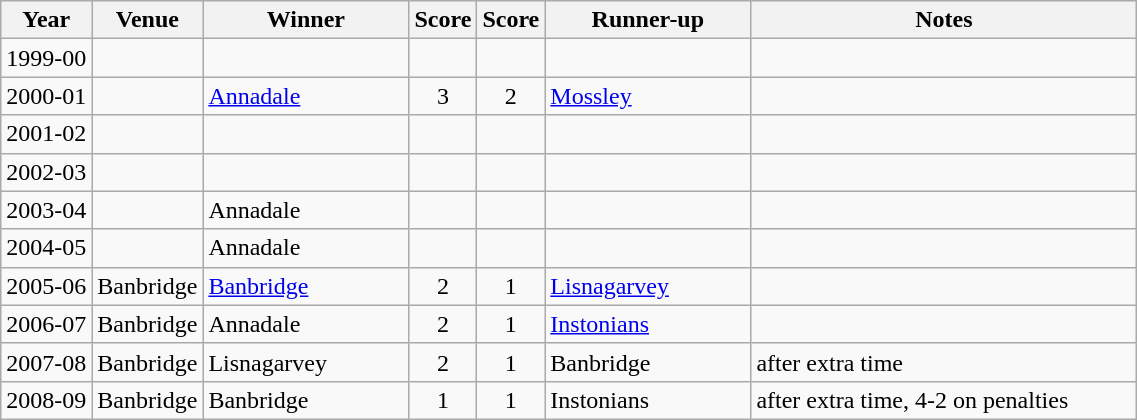<table class="wikitable">
<tr>
<th>Year</th>
<th>Venue</th>
<th width="130">Winner</th>
<th>Score</th>
<th>Score</th>
<th width="130">Runner-up</th>
<th width="250">Notes</th>
</tr>
<tr>
<td align="center">1999-00</td>
<td align="center"></td>
<td></td>
<td align="center"></td>
<td align="center"></td>
<td></td>
<td></td>
</tr>
<tr>
<td align="center">2000-01</td>
<td align="center"></td>
<td><a href='#'>Annadale</a></td>
<td align="center">3</td>
<td align="center">2</td>
<td><a href='#'>Mossley</a></td>
<td></td>
</tr>
<tr>
<td align="center">2001-02</td>
<td align="center"></td>
<td></td>
<td align="center"></td>
<td align="center"></td>
<td></td>
<td></td>
</tr>
<tr>
<td align="center">2002-03</td>
<td align="center"></td>
<td></td>
<td align="center"></td>
<td align="center"></td>
<td></td>
<td></td>
</tr>
<tr>
<td align="center">2003-04</td>
<td align="center"></td>
<td>Annadale</td>
<td align="center"></td>
<td align="center"></td>
<td></td>
<td></td>
</tr>
<tr>
<td align="center">2004-05</td>
<td align="center"></td>
<td>Annadale</td>
<td align="center"></td>
<td align="center"></td>
<td></td>
<td></td>
</tr>
<tr>
<td align="center">2005-06</td>
<td align="center">Banbridge</td>
<td><a href='#'>Banbridge</a></td>
<td align="center">2</td>
<td align="center">1</td>
<td><a href='#'>Lisnagarvey</a></td>
<td></td>
</tr>
<tr>
<td align="center">2006-07</td>
<td align="center">Banbridge</td>
<td>Annadale</td>
<td align="center">2</td>
<td align="center">1</td>
<td><a href='#'>Instonians</a></td>
<td></td>
</tr>
<tr>
<td align="center">2007-08</td>
<td align="center">Banbridge</td>
<td>Lisnagarvey</td>
<td align="center">2</td>
<td align="center">1</td>
<td>Banbridge</td>
<td>after extra time</td>
</tr>
<tr>
<td align="center">2008-09</td>
<td align="center">Banbridge</td>
<td>Banbridge</td>
<td align="center">1</td>
<td align="center">1</td>
<td>Instonians</td>
<td>after extra time, 4-2 on penalties</td>
</tr>
</table>
